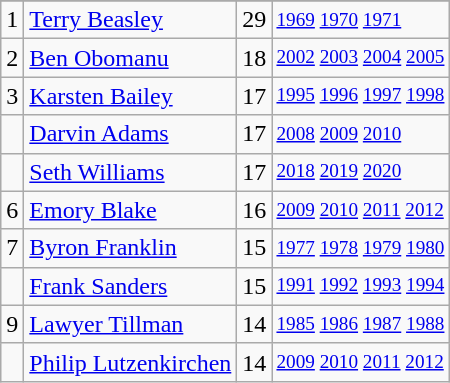<table class="wikitable">
<tr>
</tr>
<tr>
<td>1</td>
<td><a href='#'>Terry Beasley</a></td>
<td>29</td>
<td style="font-size:80%;"><a href='#'>1969</a> <a href='#'>1970</a> <a href='#'>1971</a></td>
</tr>
<tr>
<td>2</td>
<td><a href='#'>Ben Obomanu</a></td>
<td>18</td>
<td style="font-size:80%;"><a href='#'>2002</a> <a href='#'>2003</a> <a href='#'>2004</a> <a href='#'>2005</a></td>
</tr>
<tr>
<td>3</td>
<td><a href='#'>Karsten Bailey</a></td>
<td>17</td>
<td style="font-size:80%;"><a href='#'>1995</a> <a href='#'>1996</a> <a href='#'>1997</a> <a href='#'>1998</a></td>
</tr>
<tr>
<td></td>
<td><a href='#'>Darvin Adams</a></td>
<td>17</td>
<td style="font-size:80%;"><a href='#'>2008</a> <a href='#'>2009</a> <a href='#'>2010</a></td>
</tr>
<tr>
<td></td>
<td><a href='#'>Seth Williams</a></td>
<td>17</td>
<td style="font-size:80%;"><a href='#'>2018</a> <a href='#'>2019</a> <a href='#'>2020</a></td>
</tr>
<tr>
<td>6</td>
<td><a href='#'>Emory Blake</a></td>
<td>16</td>
<td style="font-size:80%;"><a href='#'>2009</a> <a href='#'>2010</a> <a href='#'>2011</a> <a href='#'>2012</a></td>
</tr>
<tr>
<td>7</td>
<td><a href='#'>Byron Franklin</a></td>
<td>15</td>
<td style="font-size:80%;"><a href='#'>1977</a> <a href='#'>1978</a> <a href='#'>1979</a> <a href='#'>1980</a></td>
</tr>
<tr>
<td></td>
<td><a href='#'>Frank Sanders</a></td>
<td>15</td>
<td style="font-size:80%;"><a href='#'>1991</a> <a href='#'>1992</a> <a href='#'>1993</a> <a href='#'>1994</a></td>
</tr>
<tr>
<td>9</td>
<td><a href='#'>Lawyer Tillman</a></td>
<td>14</td>
<td style="font-size:80%;"><a href='#'>1985</a> <a href='#'>1986</a> <a href='#'>1987</a> <a href='#'>1988</a></td>
</tr>
<tr>
<td></td>
<td><a href='#'>Philip Lutzenkirchen</a></td>
<td>14</td>
<td style="font-size:80%;"><a href='#'>2009</a> <a href='#'>2010</a> <a href='#'>2011</a> <a href='#'>2012</a></td>
</tr>
</table>
